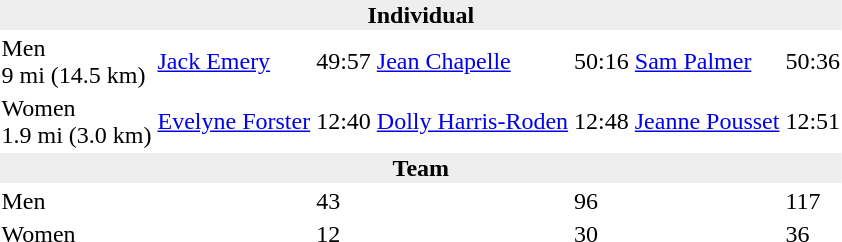<table>
<tr>
<td colspan=7 bgcolor=#eeeeee style=text-align:center;><strong>Individual</strong></td>
</tr>
<tr>
<td>Men<br>9 mi (14.5 km)</td>
<td><a href='#'>Jack Emery</a><br></td>
<td>49:57</td>
<td><a href='#'>Jean Chapelle</a><br></td>
<td>50:16</td>
<td><a href='#'>Sam Palmer</a><br></td>
<td>50:36</td>
</tr>
<tr>
<td>Women<br>1.9 mi (3.0 km)</td>
<td><a href='#'>Evelyne Forster</a><br></td>
<td>12:40</td>
<td><a href='#'>Dolly Harris-Roden</a><br></td>
<td>12:48</td>
<td><a href='#'>Jeanne Pousset</a><br></td>
<td>12:51</td>
</tr>
<tr>
<td colspan=7 bgcolor=#eeeeee style=text-align:center;><strong>Team</strong></td>
</tr>
<tr>
<td>Men</td>
<td></td>
<td>43</td>
<td></td>
<td>96</td>
<td></td>
<td>117</td>
</tr>
<tr>
<td>Women</td>
<td></td>
<td>12</td>
<td></td>
<td>30</td>
<td></td>
<td>36</td>
</tr>
</table>
